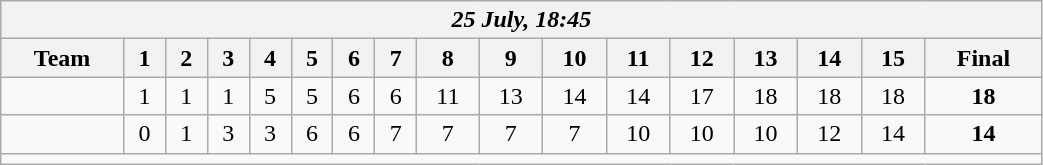<table class=wikitable style="text-align:center; width: 55%">
<tr>
<th colspan=17><em>25 July, 18:45</em></th>
</tr>
<tr>
<th>Team</th>
<th>1</th>
<th>2</th>
<th>3</th>
<th>4</th>
<th>5</th>
<th>6</th>
<th>7</th>
<th>8</th>
<th>9</th>
<th>10</th>
<th>11</th>
<th>12</th>
<th>13</th>
<th>14</th>
<th>15</th>
<th>Final</th>
</tr>
<tr>
<td align=left><strong></strong></td>
<td>1</td>
<td>1</td>
<td>1</td>
<td>5</td>
<td>5</td>
<td>6</td>
<td>6</td>
<td>11</td>
<td>13</td>
<td>14</td>
<td>14</td>
<td>17</td>
<td>18</td>
<td>18</td>
<td>18</td>
<td><strong>18</strong></td>
</tr>
<tr>
<td align=left></td>
<td>0</td>
<td>1</td>
<td>3</td>
<td>3</td>
<td>6</td>
<td>6</td>
<td>7</td>
<td>7</td>
<td>7</td>
<td>7</td>
<td>10</td>
<td>10</td>
<td>10</td>
<td>12</td>
<td>14</td>
<td><strong>14</strong></td>
</tr>
<tr>
<td colspan=17></td>
</tr>
</table>
